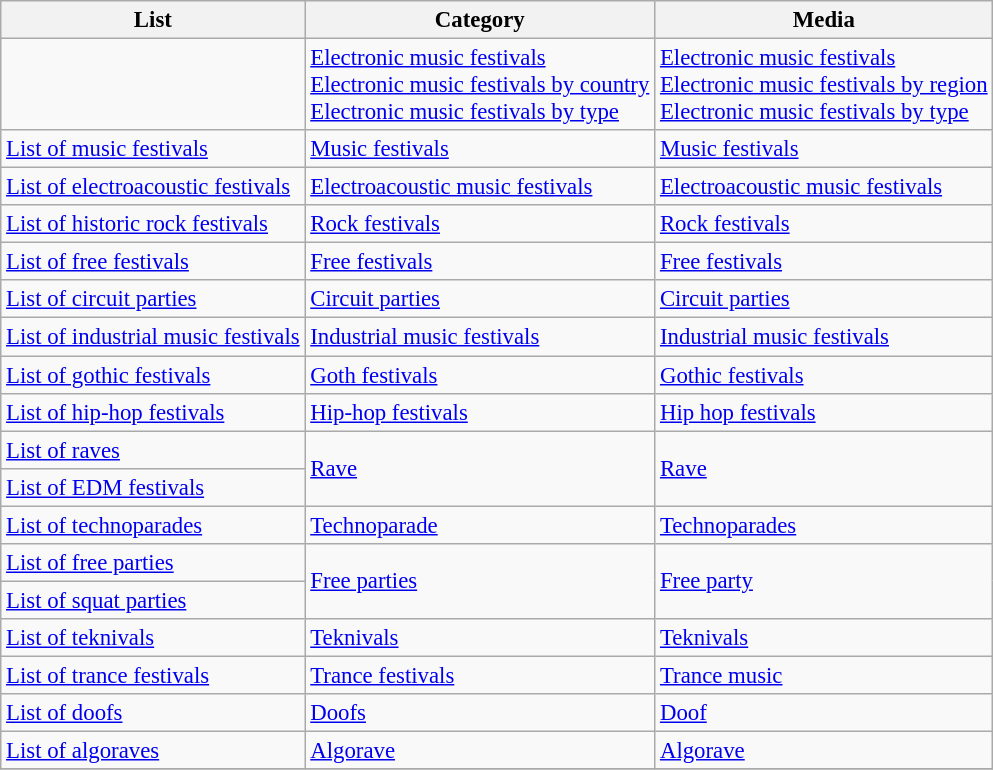<table class="wikitable sortable" style="text-align:left;font-size:95%;">
<tr>
<th>List</th>
<th>Category</th>
<th>Media</th>
</tr>
<tr>
<td></td>
<td> <a href='#'>Electronic music festivals</a><br> <a href='#'>Electronic music festivals by country</a><br> <a href='#'>Electronic music festivals by type</a></td>
<td> <a href='#'>Electronic music festivals</a><br> <a href='#'>Electronic music festivals by region</a><br> <a href='#'>Electronic music festivals by type</a></td>
</tr>
<tr>
<td><a href='#'>List of music festivals</a></td>
<td> <a href='#'>Music festivals</a></td>
<td> <a href='#'>Music festivals</a></td>
</tr>
<tr>
<td><a href='#'>List of electroacoustic festivals</a></td>
<td> <a href='#'>Electroacoustic music festivals</a></td>
<td> <a href='#'>Electroacoustic music festivals</a></td>
</tr>
<tr>
<td><a href='#'>List of historic rock festivals</a></td>
<td> <a href='#'>Rock festivals</a></td>
<td> <a href='#'>Rock festivals</a></td>
</tr>
<tr>
<td><a href='#'>List of free festivals</a></td>
<td> <a href='#'>Free festivals</a></td>
<td> <a href='#'>Free festivals</a></td>
</tr>
<tr>
<td><a href='#'>List of circuit parties</a></td>
<td> <a href='#'>Circuit parties</a></td>
<td> <a href='#'>Circuit parties</a></td>
</tr>
<tr>
<td><a href='#'>List of industrial music festivals</a></td>
<td> <a href='#'>Industrial music festivals</a></td>
<td> <a href='#'>Industrial music festivals</a></td>
</tr>
<tr>
<td><a href='#'>List of gothic festivals</a></td>
<td> <a href='#'>Goth festivals</a></td>
<td> <a href='#'>Gothic festivals</a></td>
</tr>
<tr>
<td><a href='#'>List of hip-hop festivals</a></td>
<td> <a href='#'>Hip-hop festivals</a></td>
<td> <a href='#'>Hip hop festivals</a></td>
</tr>
<tr>
<td><a href='#'>List of raves</a></td>
<td rowspan="2"> <a href='#'>Rave</a></td>
<td rowspan="2"> <a href='#'>Rave</a></td>
</tr>
<tr>
<td><a href='#'>List of EDM festivals</a></td>
</tr>
<tr>
<td><a href='#'>List of technoparades</a></td>
<td> <a href='#'>Technoparade</a></td>
<td> <a href='#'>Technoparades</a></td>
</tr>
<tr>
<td><a href='#'>List of free parties</a></td>
<td rowspan="2"> <a href='#'>Free parties</a></td>
<td rowspan="2"> <a href='#'>Free party</a></td>
</tr>
<tr>
<td><a href='#'>List of squat parties</a></td>
</tr>
<tr>
<td><a href='#'>List of teknivals</a></td>
<td> <a href='#'>Teknivals</a></td>
<td> <a href='#'>Teknivals</a></td>
</tr>
<tr>
<td><a href='#'>List of trance festivals</a></td>
<td> <a href='#'>Trance festivals</a></td>
<td> <a href='#'>Trance music</a></td>
</tr>
<tr>
<td><a href='#'>List of doofs</a></td>
<td> <a href='#'>Doofs</a></td>
<td> <a href='#'>Doof</a></td>
</tr>
<tr>
<td><a href='#'>List of algoraves</a></td>
<td> <a href='#'>Algorave</a></td>
<td> <a href='#'>Algorave</a></td>
</tr>
<tr>
</tr>
</table>
